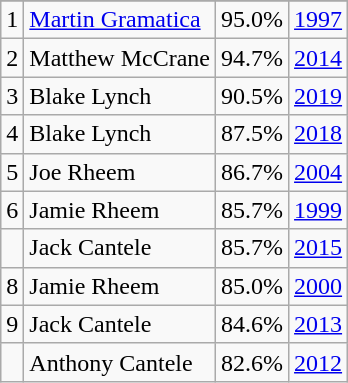<table class="wikitable">
<tr>
</tr>
<tr>
<td>1</td>
<td><a href='#'>Martin Gramatica</a></td>
<td><abbr>95.0%</abbr></td>
<td><a href='#'>1997</a></td>
</tr>
<tr>
<td>2</td>
<td>Matthew McCrane</td>
<td><abbr>94.7%</abbr></td>
<td><a href='#'>2014</a></td>
</tr>
<tr>
<td>3</td>
<td>Blake Lynch</td>
<td><abbr>90.5%</abbr></td>
<td><a href='#'>2019</a></td>
</tr>
<tr>
<td>4</td>
<td>Blake Lynch</td>
<td><abbr>87.5%</abbr></td>
<td><a href='#'>2018</a></td>
</tr>
<tr>
<td>5</td>
<td>Joe Rheem</td>
<td><abbr>86.7%</abbr></td>
<td><a href='#'>2004</a></td>
</tr>
<tr>
<td>6</td>
<td>Jamie Rheem</td>
<td><abbr>85.7%</abbr></td>
<td><a href='#'>1999</a></td>
</tr>
<tr>
<td></td>
<td>Jack Cantele</td>
<td><abbr>85.7%</abbr></td>
<td><a href='#'>2015</a></td>
</tr>
<tr>
<td>8</td>
<td>Jamie Rheem</td>
<td><abbr>85.0%</abbr></td>
<td><a href='#'>2000</a></td>
</tr>
<tr>
<td>9</td>
<td>Jack Cantele</td>
<td><abbr>84.6%</abbr></td>
<td><a href='#'>2013</a></td>
</tr>
<tr>
<td></td>
<td>Anthony Cantele</td>
<td><abbr>82.6%</abbr></td>
<td><a href='#'>2012</a></td>
</tr>
</table>
